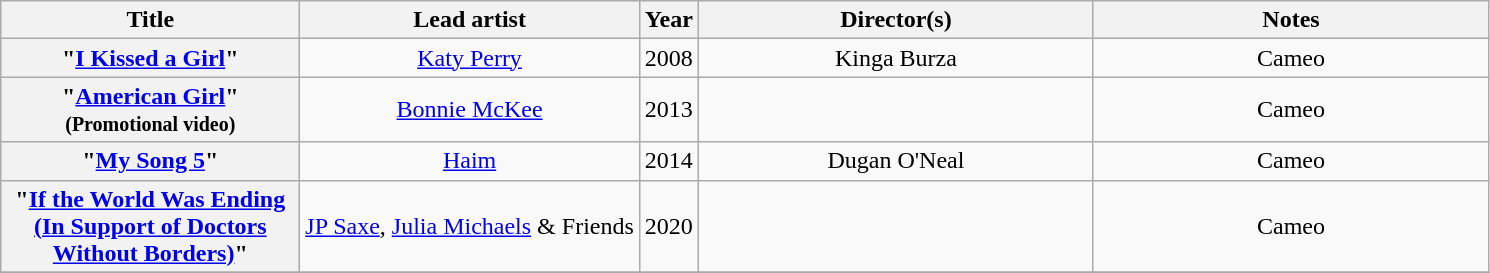<table class="wikitable plainrowheaders sortable" style="text-align:center;">
<tr>
<th scope="col" style="width: 12em;">Title</th>
<th scope="col">Lead artist</th>
<th scope="col">Year</th>
<th scope="col" style="width: 16em;">Director(s)</th>
<th scope="col" style="width: 16em;">Notes</th>
</tr>
<tr>
<th scope="row">"<a href='#'>I Kissed a Girl</a>"</th>
<td><a href='#'>Katy Perry</a></td>
<td>2008</td>
<td>Kinga Burza</td>
<td>Cameo</td>
</tr>
<tr>
<th scope="row">"<a href='#'>American Girl</a>" <small>(Promotional video)</small></th>
<td><a href='#'>Bonnie McKee</a></td>
<td>2013</td>
<td></td>
<td>Cameo</td>
</tr>
<tr>
<th scope="row">"<a href='#'>My Song 5</a>"</th>
<td><a href='#'>Haim</a></td>
<td>2014</td>
<td>Dugan O'Neal</td>
<td>Cameo</td>
</tr>
<tr>
<th scope="row">"<a href='#'>If the World Was Ending (In Support of Doctors Without Borders)</a>"</th>
<td><a href='#'>JP Saxe</a>, <a href='#'>Julia Michaels</a> & Friends</td>
<td>2020</td>
<td></td>
<td>Cameo</td>
</tr>
<tr>
</tr>
</table>
